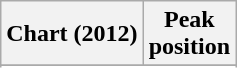<table class="wikitable plainrowheaders sortable" style="text-align:left;">
<tr>
<th scope="col">Chart  (2012)</th>
<th scope="col">Peak<br>position</th>
</tr>
<tr>
</tr>
<tr>
</tr>
<tr>
</tr>
<tr>
</tr>
</table>
